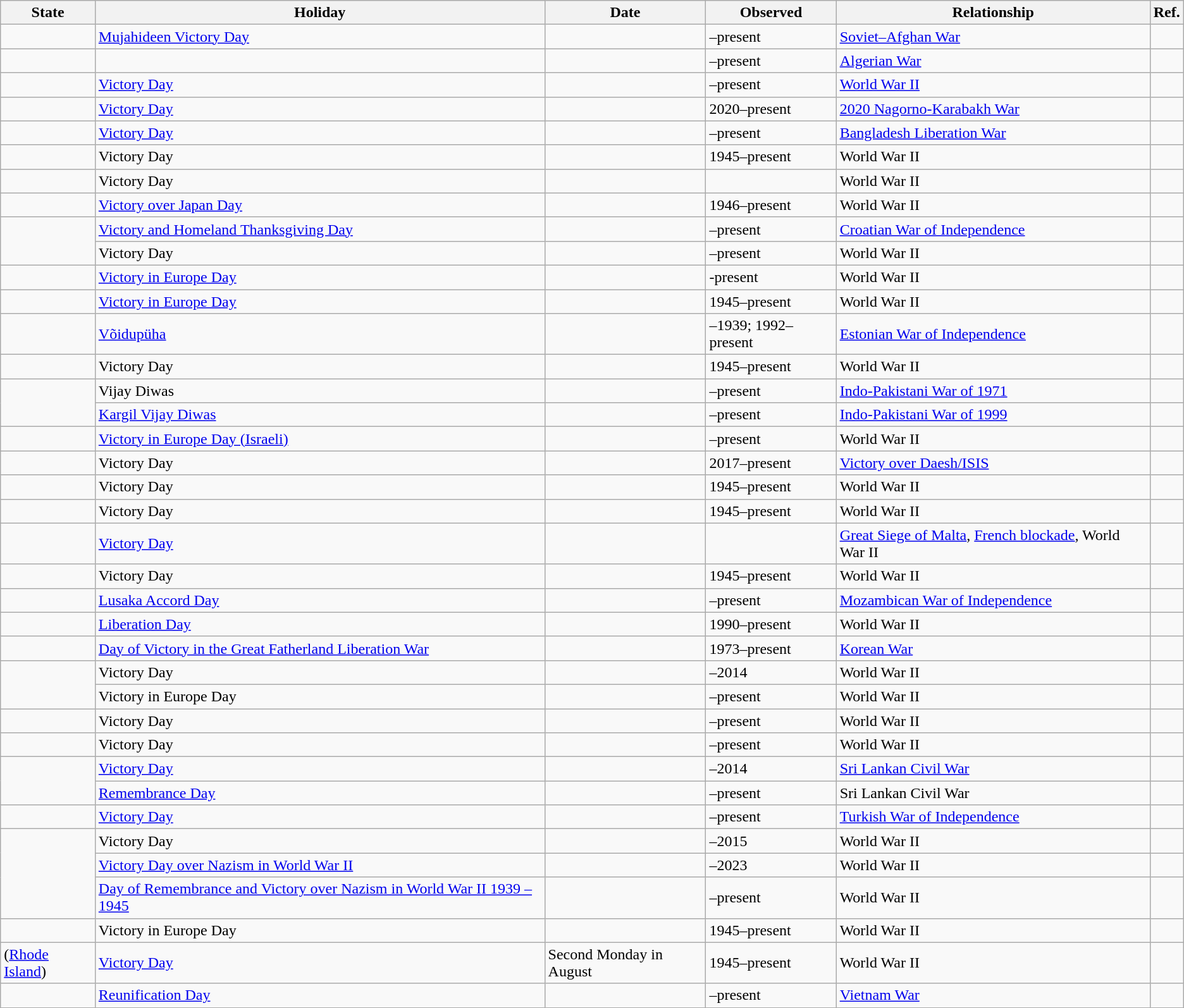<table class="wikitable sortable">
<tr>
<th>State</th>
<th>Holiday</th>
<th>Date</th>
<th>Observed</th>
<th>Relationship</th>
<th class="unsortable">Ref.</th>
</tr>
<tr>
<td></td>
<td><a href='#'>Mujahideen Victory Day</a></td>
<td></td>
<td>–present</td>
<td><a href='#'>Soviet–Afghan War</a></td>
<td></td>
</tr>
<tr>
<td></td>
<td></td>
<td></td>
<td>–present</td>
<td><a href='#'>Algerian War</a></td>
<td></td>
</tr>
<tr>
<td></td>
<td><a href='#'>Victory Day</a></td>
<td></td>
<td>–present</td>
<td><a href='#'>World War II</a></td>
<td></td>
</tr>
<tr>
<td></td>
<td><a href='#'>Victory Day</a></td>
<td></td>
<td>2020–present</td>
<td><a href='#'>2020 Nagorno-Karabakh War</a></td>
<td></td>
</tr>
<tr>
<td></td>
<td><a href='#'>Victory Day</a></td>
<td></td>
<td>–present</td>
<td><a href='#'>Bangladesh Liberation War</a></td>
<td></td>
</tr>
<tr>
<td></td>
<td>Victory Day</td>
<td></td>
<td>1945–present</td>
<td>World War II</td>
<td></td>
</tr>
<tr>
<td></td>
<td>Victory Day</td>
<td></td>
<td></td>
<td>World War II</td>
<td></td>
</tr>
<tr>
<td></td>
<td><a href='#'>Victory over Japan Day</a></td>
<td></td>
<td>1946–present</td>
<td>World War II</td>
<td></td>
</tr>
<tr>
<td rowspan="2"></td>
<td><a href='#'>Victory and Homeland Thanksgiving Day</a></td>
<td></td>
<td>–present</td>
<td><a href='#'>Croatian War of Independence</a></td>
<td></td>
</tr>
<tr>
<td>Victory Day</td>
<td></td>
<td>–present</td>
<td>World War II</td>
<td></td>
</tr>
<tr>
<td></td>
<td><a href='#'>Victory in Europe Day</a></td>
<td></td>
<td>-present</td>
<td>World War II</td>
<td></td>
</tr>
<tr>
<td></td>
<td><a href='#'>Victory in Europe Day</a></td>
<td></td>
<td>1945–present</td>
<td>World War II</td>
<td></td>
</tr>
<tr>
<td></td>
<td><a href='#'>Võidupüha</a></td>
<td></td>
<td>–1939; 1992–present</td>
<td><a href='#'>Estonian War of Independence</a></td>
<td></td>
</tr>
<tr>
<td></td>
<td>Victory Day</td>
<td></td>
<td>1945–present</td>
<td>World War II</td>
<td></td>
</tr>
<tr>
<td rowspan="2"></td>
<td>Vijay Diwas</td>
<td></td>
<td>–present</td>
<td><a href='#'>Indo-Pakistani War of 1971</a></td>
<td></td>
</tr>
<tr>
<td><a href='#'>Kargil Vijay Diwas</a></td>
<td></td>
<td>–present</td>
<td><a href='#'>Indo-Pakistani War of 1999</a></td>
<td></td>
</tr>
<tr>
<td></td>
<td><a href='#'>Victory in Europe Day (Israeli)</a></td>
<td></td>
<td>–present</td>
<td>World War II</td>
<td></td>
</tr>
<tr>
<td></td>
<td>Victory Day</td>
<td></td>
<td>2017–present</td>
<td><a href='#'>Victory over Daesh/ISIS</a></td>
<td></td>
</tr>
<tr>
<td></td>
<td>Victory Day</td>
<td></td>
<td>1945–present</td>
<td>World War II</td>
<td></td>
</tr>
<tr>
<td></td>
<td>Victory Day</td>
<td></td>
<td>1945–present</td>
<td>World War II</td>
<td></td>
</tr>
<tr>
<td></td>
<td><a href='#'>Victory Day</a></td>
<td></td>
<td></td>
<td><a href='#'>Great Siege of Malta</a>, <a href='#'>French blockade</a>, World War II</td>
<td></td>
</tr>
<tr>
<td></td>
<td>Victory Day</td>
<td></td>
<td>1945–present</td>
<td>World War II</td>
<td></td>
</tr>
<tr>
<td></td>
<td><a href='#'>Lusaka Accord Day</a></td>
<td></td>
<td>–present</td>
<td><a href='#'>Mozambican War of Independence</a></td>
<td></td>
</tr>
<tr>
<td></td>
<td><a href='#'>Liberation Day</a></td>
<td></td>
<td>1990–present</td>
<td>World War II</td>
<td></td>
</tr>
<tr>
<td></td>
<td><a href='#'>Day of Victory in the Great Fatherland Liberation War</a></td>
<td></td>
<td>1973–present</td>
<td><a href='#'>Korean War</a></td>
<td></td>
</tr>
<tr>
<td rowspan="2"></td>
<td>Victory Day</td>
<td></td>
<td>–2014</td>
<td>World War II</td>
<td></td>
</tr>
<tr>
<td>Victory in Europe Day</td>
<td></td>
<td>–present</td>
<td>World War II</td>
<td></td>
</tr>
<tr>
<td></td>
<td>Victory Day</td>
<td></td>
<td>–present</td>
<td>World War II</td>
<td></td>
</tr>
<tr>
<td></td>
<td>Victory Day</td>
<td></td>
<td>–present</td>
<td>World War II</td>
<td></td>
</tr>
<tr>
<td rowspan="2"></td>
<td><a href='#'>Victory Day</a></td>
<td></td>
<td>–2014</td>
<td><a href='#'>Sri Lankan Civil War</a></td>
<td></td>
</tr>
<tr>
<td><a href='#'>Remembrance Day</a></td>
<td></td>
<td>–present</td>
<td>Sri Lankan Civil War</td>
<td></td>
</tr>
<tr>
<td></td>
<td><a href='#'>Victory Day</a></td>
<td></td>
<td>–present</td>
<td><a href='#'>Turkish War of Independence</a></td>
<td></td>
</tr>
<tr>
<td rowspan="3"></td>
<td>Victory Day</td>
<td></td>
<td>–2015</td>
<td>World War II</td>
<td></td>
</tr>
<tr>
<td><a href='#'>Victory Day over Nazism in World War II</a></td>
<td></td>
<td>–2023</td>
<td>World War II</td>
<td></td>
</tr>
<tr>
<td><a href='#'>Day of Remembrance and Victory over Nazism in World War II 1939 – 1945</a></td>
<td></td>
<td>–present</td>
<td>World War II</td>
<td></td>
</tr>
<tr>
<td></td>
<td>Victory in Europe Day</td>
<td></td>
<td>1945–present</td>
<td>World War II</td>
<td></td>
</tr>
<tr>
<td> (<a href='#'>Rhode Island</a>)</td>
<td><a href='#'>Victory Day</a></td>
<td>Second Monday in August</td>
<td>1945–present</td>
<td>World War II</td>
<td></td>
</tr>
<tr>
<td></td>
<td><a href='#'>Reunification Day</a></td>
<td></td>
<td>–present</td>
<td><a href='#'>Vietnam War</a></td>
<td></td>
</tr>
</table>
